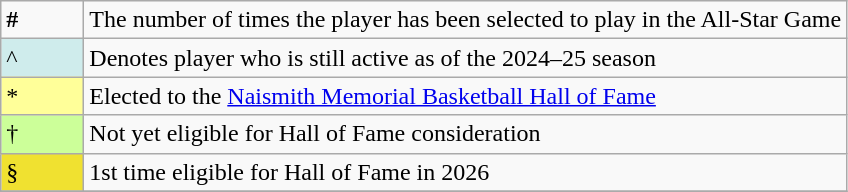<table class="wikitable">
<tr>
<td><strong>#</strong></td>
<td>The number of times the player has been selected to play in the All-Star Game</td>
</tr>
<tr>
<td style="background-color:#CFECEC; border:1px solid #aaaaaa; width:3em">^</td>
<td>Denotes player who is still active as of the 2024–25 season</td>
</tr>
<tr>
<td style="background-color:#FFFF99; border:1px solid #aaaaaa; width:3em">*</td>
<td>Elected to the <a href='#'>Naismith Memorial Basketball Hall of Fame</a></td>
</tr>
<tr>
<td style="background-color:#CCFF99; border:1px solid #aaaaaa; width:3em">†</td>
<td>Not yet eligible for Hall of Fame consideration</td>
</tr>
<tr>
<td style="background:#F0E130;  border:1px solid #aaaaaa; width:3em">§</td>
<td>1st time eligible for Hall of Fame in 2026</td>
</tr>
<tr>
</tr>
</table>
